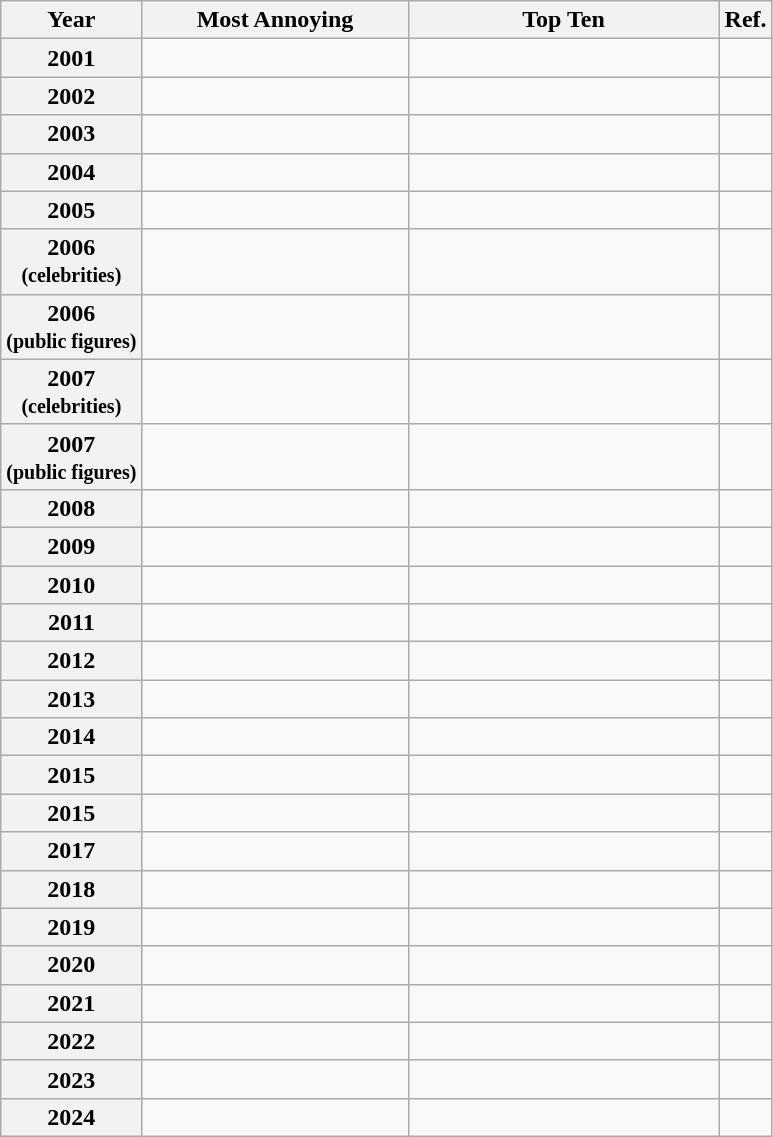<table class="wikitable plainrowheaders sortable">
<tr>
<th scope=col>Year</th>
<th scope="col" style="width:170px;">Most Annoying</th>
<th scope="col" style="width:200px;" class="unsortable">Top Ten</th>
<th scope=col class=unsortable>Ref.</th>
</tr>
<tr>
<th scope=row style="text-align:center;">2001</th>
<td align=center></td>
<td></td>
<td align=center></td>
</tr>
<tr>
<th scope=row style="text-align:center;">2002</th>
<td align=center></td>
<td></td>
<td align=center></td>
</tr>
<tr>
<th scope=row style="text-align:center;">2003</th>
<td align=center></td>
<td></td>
<td align=center></td>
</tr>
<tr>
<th scope=row style="text-align:center;">2004</th>
<td align=center></td>
<td></td>
<td align=center></td>
</tr>
<tr>
<th scope=row style="text-align:center;">2005</th>
<td align=center></td>
<td></td>
<td align=center></td>
</tr>
<tr>
<th scope=row style="text-align:center;">2006<br><small>(celebrities)</small></th>
<td align=center></td>
<td></td>
<td align=center></td>
</tr>
<tr>
<th scope=row style="text-align:center;">2006<br><small>(public figures)</small></th>
<td align=center></td>
<td></td>
<td align=center></td>
</tr>
<tr>
<th scope=row style="text-align:center;">2007<br><small>(celebrities)</small></th>
<td align=center></td>
<td></td>
<td align=center></td>
</tr>
<tr>
<th scope=row style="text-align:center;">2007<br><small>(public figures)</small></th>
<td align=center></td>
<td></td>
<td align=center></td>
</tr>
<tr>
<th scope=row style="text-align:center;">2008</th>
<td align=center></td>
<td></td>
<td align=center></td>
</tr>
<tr>
<th scope=row style="text-align:center;">2009</th>
<td align=center></td>
<td></td>
<td align=center></td>
</tr>
<tr>
<th scope=row style="text-align:center;">2010</th>
<td align=center></td>
<td></td>
<td align=center></td>
</tr>
<tr>
<th scope=row style="text-align:center;">2011</th>
<td align=center></td>
<td></td>
<td align=center></td>
</tr>
<tr>
<th scope=row style="text-align:center;">2012</th>
<td align=center></td>
<td></td>
<td align=center></td>
</tr>
<tr>
<th scope=row style="text-align:center;">2013</th>
<td align=center></td>
<td></td>
<td align=center></td>
</tr>
<tr>
<th scope=row style="text-align:center;">2014</th>
<td align=center></td>
<td></td>
<td align=center></td>
</tr>
<tr>
<th scope=row style="text-align:center;">2015</th>
<td align=center></td>
<td></td>
<td align=center></td>
</tr>
<tr>
<th scope=row style="text-align:center;">2015</th>
<td align=center></td>
<td></td>
<td align=center></td>
</tr>
<tr>
<th scope=row style="text-align:center;">2017</th>
<td align=center></td>
<td></td>
<td align=center></td>
</tr>
<tr>
<th scope=row style="text-align:center;">2018</th>
<td align=center></td>
<td></td>
<td align=center></td>
</tr>
<tr>
<th scope=row style="text-align:center;">2019</th>
<td align=center></td>
<td></td>
<td align=center></td>
</tr>
<tr>
<th scope=row style="text-align:center;">2020</th>
<td align=center></td>
<td></td>
<td align=center></td>
</tr>
<tr>
<th scope=row style="text-align:center;">2021</th>
<td align=center></td>
<td></td>
<td align=center></td>
</tr>
<tr>
<th scope=row style="text-align:center;">2022</th>
<td align=center></td>
<td></td>
<td></td>
</tr>
<tr>
<th scope=row style="text-align:center;">2023</th>
<td align=center></td>
<td></td>
<td></td>
</tr>
<tr>
<th scope=row style="text-align:center;">2024</th>
<td align=center></td>
<td></td>
<td></td>
</tr>
</table>
